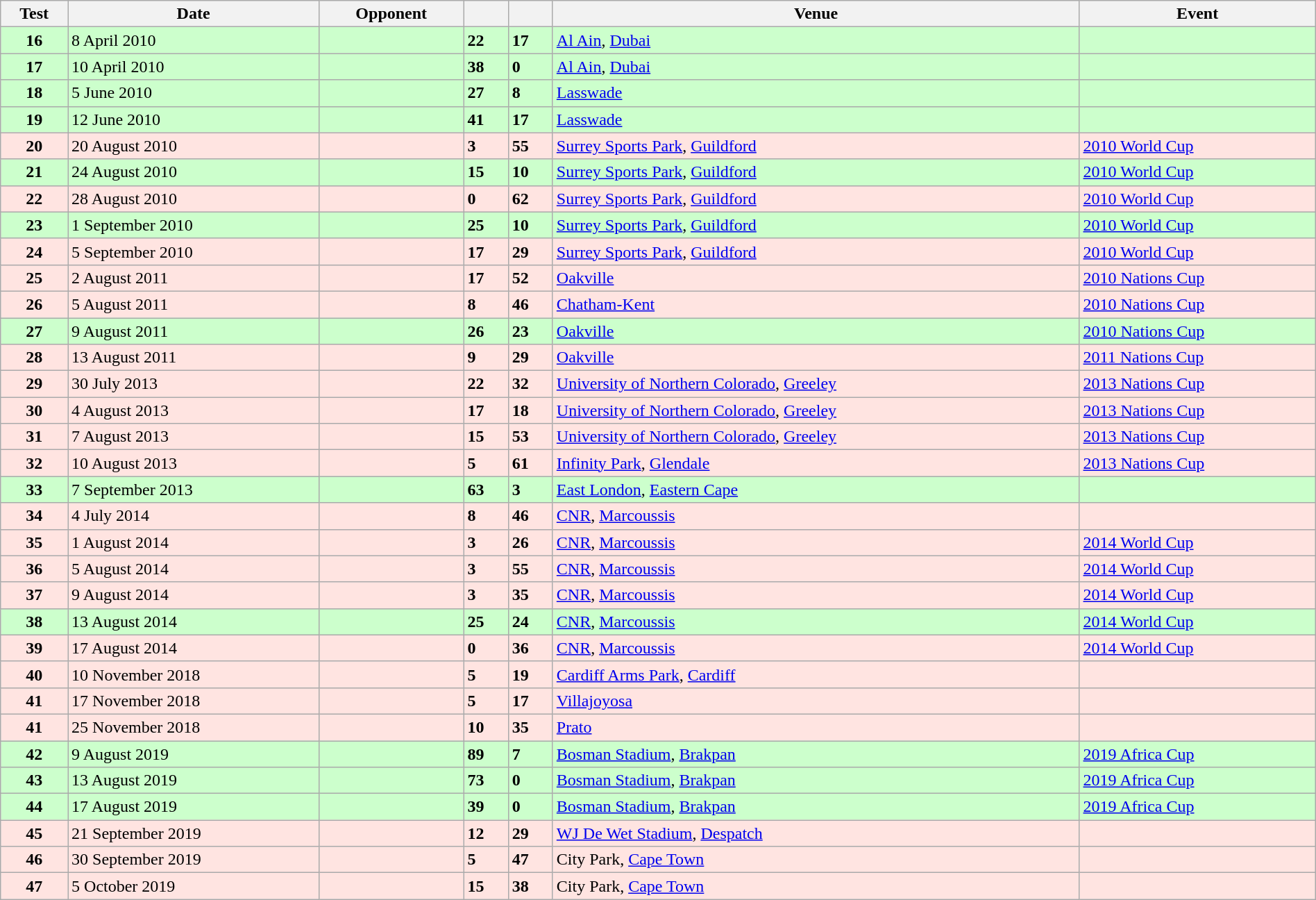<table class="wikitable sortable" style="width:100%">
<tr>
<th>Test</th>
<th>Date</th>
<th>Opponent</th>
<th></th>
<th></th>
<th>Venue</th>
<th>Event</th>
</tr>
<tr bgcolor="CCFFCC">
<td align="center"><strong>16</strong></td>
<td>8 April 2010</td>
<td></td>
<td><strong>22</strong></td>
<td><strong>17</strong></td>
<td><a href='#'>Al Ain</a>, <a href='#'>Dubai</a></td>
<td></td>
</tr>
<tr bgcolor="CCFFCC">
<td align="center"><strong>17</strong></td>
<td>10 April 2010</td>
<td></td>
<td><strong>38</strong></td>
<td><strong>0</strong></td>
<td><a href='#'>Al Ain</a>, <a href='#'>Dubai</a></td>
<td></td>
</tr>
<tr bgcolor="CCFFCC">
<td align="center"><strong>18</strong></td>
<td>5 June 2010</td>
<td></td>
<td><strong>27</strong></td>
<td><strong>8</strong></td>
<td><a href='#'>Lasswade</a></td>
<td></td>
</tr>
<tr bgcolor="CCFFCC">
<td align="center"><strong>19</strong></td>
<td>12 June 2010</td>
<td></td>
<td><strong>41</strong></td>
<td><strong>17</strong></td>
<td><a href='#'>Lasswade</a></td>
<td></td>
</tr>
<tr bgcolor="FFE4E1">
<td align="center"><strong>20</strong></td>
<td>20 August 2010</td>
<td></td>
<td><strong>3</strong></td>
<td><strong>55</strong></td>
<td><a href='#'>Surrey Sports Park</a>, <a href='#'>Guildford</a></td>
<td><a href='#'>2010 World Cup</a></td>
</tr>
<tr bgcolor="CCFFCC">
<td align="center"><strong>21</strong></td>
<td>24 August 2010</td>
<td></td>
<td><strong>15</strong></td>
<td><strong>10</strong></td>
<td><a href='#'>Surrey Sports Park</a>, <a href='#'>Guildford</a></td>
<td><a href='#'>2010 World Cup</a></td>
</tr>
<tr bgcolor="FFE4E1">
<td align="center"><strong>22</strong></td>
<td>28 August 2010</td>
<td></td>
<td><strong>0</strong></td>
<td><strong>62</strong></td>
<td><a href='#'>Surrey Sports Park</a>, <a href='#'>Guildford</a></td>
<td><a href='#'>2010 World Cup</a></td>
</tr>
<tr bgcolor="CCFFCC">
<td align="center"><strong>23</strong></td>
<td>1 September 2010</td>
<td></td>
<td><strong>25</strong></td>
<td><strong>10</strong></td>
<td><a href='#'>Surrey Sports Park</a>, <a href='#'>Guildford</a></td>
<td><a href='#'>2010 World Cup</a></td>
</tr>
<tr bgcolor="FFE4E1">
<td align="center"><strong>24</strong></td>
<td>5 September 2010</td>
<td></td>
<td><strong>17</strong></td>
<td><strong>29</strong></td>
<td><a href='#'>Surrey Sports Park</a>, <a href='#'>Guildford</a></td>
<td><a href='#'>2010 World Cup</a></td>
</tr>
<tr bgcolor="FFE4E1">
<td align="center"><strong>25</strong></td>
<td>2 August 2011</td>
<td></td>
<td><strong>17</strong></td>
<td><strong>52</strong></td>
<td><a href='#'>Oakville</a></td>
<td><a href='#'>2010 Nations Cup</a></td>
</tr>
<tr bgcolor="FFE4E1">
<td align="center"><strong>26</strong></td>
<td>5 August 2011</td>
<td></td>
<td><strong>8</strong></td>
<td><strong>46</strong></td>
<td><a href='#'>Chatham-Kent</a></td>
<td><a href='#'>2010 Nations Cup</a></td>
</tr>
<tr bgcolor="CCFFCC">
<td align="center"><strong>27</strong></td>
<td>9 August 2011</td>
<td></td>
<td><strong>26</strong></td>
<td><strong>23</strong></td>
<td><a href='#'>Oakville</a></td>
<td><a href='#'>2010 Nations Cup</a></td>
</tr>
<tr bgcolor="FFE4E1">
<td align="center"><strong>28</strong></td>
<td>13 August 2011</td>
<td></td>
<td><strong>9</strong></td>
<td><strong>29</strong></td>
<td><a href='#'>Oakville</a></td>
<td><a href='#'>2011 Nations Cup</a></td>
</tr>
<tr bgcolor="FFE4E1">
<td align="center"><strong>29</strong></td>
<td>30 July 2013</td>
<td></td>
<td><strong>22</strong></td>
<td><strong>32</strong></td>
<td><a href='#'>University of Northern Colorado</a>, <a href='#'>Greeley</a></td>
<td><a href='#'>2013 Nations Cup</a></td>
</tr>
<tr bgcolor="FFE4E1">
<td align="center"><strong>30</strong></td>
<td>4 August 2013</td>
<td></td>
<td><strong>17</strong></td>
<td><strong>18</strong></td>
<td><a href='#'>University of Northern Colorado</a>, <a href='#'>Greeley</a></td>
<td><a href='#'>2013 Nations Cup</a></td>
</tr>
<tr bgcolor="FFE4E1">
<td align="center"><strong>31</strong></td>
<td>7 August 2013</td>
<td></td>
<td><strong>15</strong></td>
<td><strong>53</strong></td>
<td><a href='#'>University of Northern Colorado</a>, <a href='#'>Greeley</a></td>
<td><a href='#'>2013 Nations Cup</a></td>
</tr>
<tr bgcolor="FFE4E1">
<td align="center"><strong>32</strong></td>
<td>10 August 2013</td>
<td></td>
<td><strong>5</strong></td>
<td><strong>61</strong></td>
<td><a href='#'>Infinity Park</a>, <a href='#'>Glendale</a></td>
<td><a href='#'>2013 Nations Cup</a></td>
</tr>
<tr bgcolor="CCFFCC">
<td align="center"><strong>33</strong></td>
<td>7 September 2013</td>
<td></td>
<td><strong>63</strong></td>
<td><strong>3</strong></td>
<td><a href='#'>East London</a>, <a href='#'>Eastern Cape</a></td>
<td></td>
</tr>
<tr bgcolor="FFE4E1">
<td align="center"><strong>34</strong></td>
<td>4 July 2014</td>
<td></td>
<td><strong>8</strong></td>
<td><strong>46</strong></td>
<td><a href='#'>CNR</a>, <a href='#'>Marcoussis</a></td>
<td></td>
</tr>
<tr bgcolor="FFE4E1">
<td align="center"><strong>35</strong></td>
<td>1 August 2014</td>
<td></td>
<td><strong>3</strong></td>
<td><strong>26</strong></td>
<td><a href='#'>CNR</a>, <a href='#'>Marcoussis</a></td>
<td><a href='#'>2014 World Cup</a></td>
</tr>
<tr bgcolor="FFE4E1">
<td align="center"><strong>36</strong></td>
<td>5 August 2014</td>
<td></td>
<td><strong>3</strong></td>
<td><strong>55</strong></td>
<td><a href='#'>CNR</a>, <a href='#'>Marcoussis</a></td>
<td><a href='#'>2014 World Cup</a></td>
</tr>
<tr bgcolor="FFE4E1">
<td align="center"><strong>37</strong></td>
<td>9 August 2014</td>
<td></td>
<td><strong>3</strong></td>
<td><strong>35</strong></td>
<td><a href='#'>CNR</a>, <a href='#'>Marcoussis</a></td>
<td><a href='#'>2014 World Cup</a></td>
</tr>
<tr bgcolor="CCFFCC">
<td align="center"><strong>38</strong></td>
<td>13 August 2014</td>
<td></td>
<td><strong>25</strong></td>
<td><strong>24</strong></td>
<td><a href='#'>CNR</a>, <a href='#'>Marcoussis</a></td>
<td><a href='#'>2014 World Cup</a></td>
</tr>
<tr bgcolor="FFE4E1">
<td align="center"><strong>39</strong></td>
<td>17 August 2014</td>
<td></td>
<td><strong>0</strong></td>
<td><strong>36</strong></td>
<td><a href='#'>CNR</a>, <a href='#'>Marcoussis</a></td>
<td><a href='#'>2014 World Cup</a></td>
</tr>
<tr bgcolor="FFE4E1">
<td align="center"><strong>40</strong></td>
<td>10 November 2018</td>
<td></td>
<td><strong>5</strong></td>
<td><strong>19</strong></td>
<td><a href='#'>Cardiff Arms Park</a>, <a href='#'>Cardiff</a></td>
<td></td>
</tr>
<tr bgcolor="FFE4E1">
<td align="center"><strong>41</strong></td>
<td>17 November 2018</td>
<td></td>
<td><strong>5</strong></td>
<td><strong>17</strong></td>
<td><a href='#'>Villajoyosa</a></td>
<td></td>
</tr>
<tr bgcolor="FFE4E1">
<td align="center"><strong>41</strong></td>
<td>25 November 2018</td>
<td></td>
<td><strong>10</strong></td>
<td><strong>35</strong></td>
<td><a href='#'>Prato</a></td>
<td></td>
</tr>
<tr bgcolor="CCFFCC">
<td align="center"><strong>42</strong></td>
<td>9 August 2019</td>
<td></td>
<td><strong>89</strong></td>
<td><strong>7</strong></td>
<td><a href='#'>Bosman Stadium</a>, <a href='#'>Brakpan</a></td>
<td><a href='#'>2019 Africa Cup</a></td>
</tr>
<tr bgcolor="CCFFCC">
<td align="center"><strong>43</strong></td>
<td>13 August 2019</td>
<td></td>
<td><strong>73</strong></td>
<td><strong>0</strong></td>
<td><a href='#'>Bosman Stadium</a>, <a href='#'>Brakpan</a></td>
<td><a href='#'>2019 Africa Cup</a></td>
</tr>
<tr bgcolor="CCFFCC">
<td align="center"><strong>44</strong></td>
<td>17 August 2019</td>
<td></td>
<td><strong>39</strong></td>
<td><strong>0</strong></td>
<td><a href='#'>Bosman Stadium</a>, <a href='#'>Brakpan</a></td>
<td><a href='#'>2019 Africa Cup</a></td>
</tr>
<tr bgcolor="FFE4E1">
<td align="center"><strong>45</strong></td>
<td>21 September 2019</td>
<td></td>
<td><strong>12</strong></td>
<td><strong>29</strong></td>
<td><a href='#'>WJ De Wet Stadium</a>, <a href='#'>Despatch</a></td>
<td></td>
</tr>
<tr bgcolor="FFE4E1">
<td align="center"><strong>46</strong></td>
<td>30 September 2019</td>
<td></td>
<td><strong>5</strong></td>
<td><strong>47</strong></td>
<td>City Park, <a href='#'>Cape Town</a></td>
<td></td>
</tr>
<tr bgcolor="FFE4E1">
<td align="center"><strong>47</strong></td>
<td>5 October 2019</td>
<td></td>
<td><strong>15</strong></td>
<td><strong>38</strong></td>
<td>City Park, <a href='#'>Cape Town</a></td>
<td></td>
</tr>
</table>
